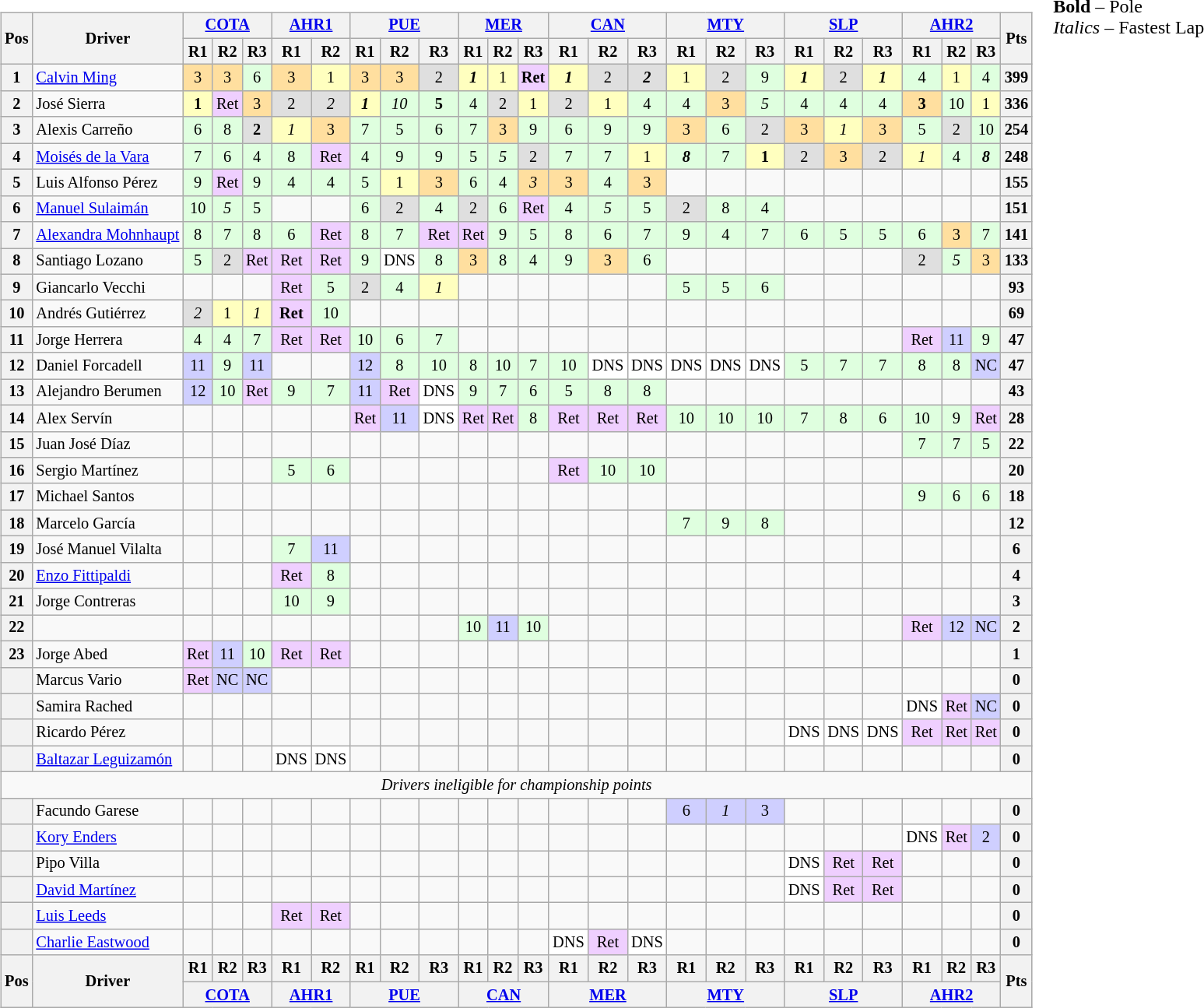<table>
<tr>
<td><br><table class="wikitable" style="font-size: 85%; text-align:center">
<tr>
<th rowspan=2>Pos</th>
<th rowspan=2>Driver</th>
<th colspan=3><a href='#'>COTA</a><br></th>
<th colspan=2><a href='#'>AHR1</a><br></th>
<th colspan=3><a href='#'>PUE</a><br></th>
<th colspan=3><a href='#'>MER</a><br></th>
<th colspan=3><a href='#'>CAN</a><br></th>
<th colspan=3><a href='#'>MTY</a><br></th>
<th colspan=3><a href='#'>SLP</a><br></th>
<th colspan=3><a href='#'>AHR2</a><br></th>
<th rowspan=2>Pts</th>
</tr>
<tr>
<th>R1</th>
<th>R2</th>
<th>R3</th>
<th>R1</th>
<th>R2</th>
<th>R1</th>
<th>R2</th>
<th>R3</th>
<th>R1</th>
<th>R2</th>
<th>R3</th>
<th>R1</th>
<th>R2</th>
<th>R3</th>
<th>R1</th>
<th>R2</th>
<th>R3</th>
<th>R1</th>
<th>R2</th>
<th>R3</th>
<th>R1</th>
<th>R2</th>
<th>R3</th>
</tr>
<tr>
<th>1</th>
<td style="text-align:left"> <a href='#'>Calvin Ming</a></td>
<td style="background:#ffdf9f">3</td>
<td style="background:#ffdf9f">3</td>
<td style="background:#dfffdf">6</td>
<td style="background:#ffdf9f">3</td>
<td style="background:#ffffbf">1</td>
<td style="background:#ffdf9f">3</td>
<td style="background:#ffdf9f">3</td>
<td style="background:#dfdfdf">2</td>
<td style="background:#ffffbf"><strong><em>1</em></strong></td>
<td style="background:#ffffbf">1</td>
<td style="background:#efcfff"><strong>Ret</strong></td>
<td style="background:#ffffbf"><strong><em>1</em></strong></td>
<td style="background:#dfdfdf">2</td>
<td style="background:#dfdfdf"><strong><em>2</em></strong></td>
<td style="background:#ffffbf">1</td>
<td style="background:#dfdfdf">2</td>
<td style="background:#dfffdf">9</td>
<td style="background:#ffffbf"><strong><em>1</em></strong></td>
<td style="background:#dfdfdf">2</td>
<td style="background:#ffffbf"><strong><em>1</em></strong></td>
<td style="background:#dfffdf">4</td>
<td style="background:#ffffbf">1</td>
<td style="background:#dfffdf">4</td>
<th>399</th>
</tr>
<tr>
<th>2</th>
<td style="text-align:left"> José Sierra</td>
<td style="background:#ffffbf"><strong>1</strong></td>
<td style="background:#efcfff">Ret</td>
<td style="background:#ffdf9f">3</td>
<td style="background:#dfdfdf">2</td>
<td style="background:#dfdfdf"><em>2</em></td>
<td style="background:#ffffbf"><strong><em>1</em></strong></td>
<td style="background:#dfffdf"><em>10</em></td>
<td style="background:#dfffdf"><strong>5</strong></td>
<td style="background:#dfffdf">4</td>
<td style="background:#dfdfdf">2</td>
<td style="background:#ffffbf">1</td>
<td style="background:#dfdfdf">2</td>
<td style="background:#ffffbf">1</td>
<td style="background:#dfffdf">4</td>
<td style="background:#dfffdf">4</td>
<td style="background:#ffdf9f">3</td>
<td style="background:#dfffdf"><em>5</em></td>
<td style="background:#dfffdf">4</td>
<td style="background:#dfffdf">4</td>
<td style="background:#dfffdf">4</td>
<td style="background:#ffdf9f"><strong>3</strong></td>
<td style="background:#dfffdf">10</td>
<td style="background:#ffffbf">1</td>
<th>336</th>
</tr>
<tr>
<th>3</th>
<td style="text-align:left"> Alexis Carreño</td>
<td style="background:#dfffdf">6</td>
<td style="background:#dfffdf">8</td>
<td style="background:#dfdfdf"><strong>2</strong></td>
<td style="background:#ffffbf"><em>1</em></td>
<td style="background:#ffdf9f">3</td>
<td style="background:#dfffdf">7</td>
<td style="background:#dfffdf">5</td>
<td style="background:#dfffdf">6</td>
<td style="background:#dfffdf">7</td>
<td style="background:#ffdf9f">3</td>
<td style="background:#dfffdf">9</td>
<td style="background:#dfffdf">6</td>
<td style="background:#dfffdf">9</td>
<td style="background:#dfffdf">9</td>
<td style="background:#ffdf9f">3</td>
<td style="background:#dfffdf">6</td>
<td style="background:#dfdfdf">2</td>
<td style="background:#ffdf9f">3</td>
<td style="background:#ffffbf"><em>1</em></td>
<td style="background:#ffdf9f">3</td>
<td style="background:#dfffdf">5</td>
<td style="background:#dfdfdf">2</td>
<td style="background:#dfffdf">10</td>
<th>254</th>
</tr>
<tr>
<th>4</th>
<td style="text-align:left"> <a href='#'>Moisés de la Vara</a></td>
<td style="background:#dfffdf">7</td>
<td style="background:#dfffdf">6</td>
<td style="background:#dfffdf">4</td>
<td style="background:#dfffdf">8</td>
<td style="background:#efcfff">Ret</td>
<td style="background:#dfffdf">4</td>
<td style="background:#dfffdf">9</td>
<td style="background:#dfffdf">9</td>
<td style="background:#dfffdf">5</td>
<td style="background:#dfffdf"><em>5</em></td>
<td style="background:#dfdfdf">2</td>
<td style="background:#dfffdf">7</td>
<td style="background:#dfffdf">7</td>
<td style="background:#ffffbf">1</td>
<td style="background:#dfffdf"><strong><em>8</em></strong></td>
<td style="background:#dfffdf">7</td>
<td style="background:#ffffbf"><strong>1</strong></td>
<td style="background:#dfdfdf">2</td>
<td style="background:#ffdf9f">3</td>
<td style="background:#dfdfdf">2</td>
<td style="background:#ffffbf"><em>1</em></td>
<td style="background:#dfffdf">4</td>
<td style="background:#dfffdf"><strong><em>8</em></strong></td>
<th>248</th>
</tr>
<tr>
<th>5</th>
<td style="text-align:left"> Luis Alfonso Pérez</td>
<td style="background:#dfffdf">9</td>
<td style="background:#efcfff">Ret</td>
<td style="background:#dfffdf">9</td>
<td style="background:#dfffdf">4</td>
<td style="background:#dfffdf">4</td>
<td style="background:#dfffdf">5</td>
<td style="background:#ffffbf">1</td>
<td style="background:#ffdf9f">3</td>
<td style="background:#dfffdf">6</td>
<td style="background:#dfffdf">4</td>
<td style="background:#ffdf9f"><em>3</em></td>
<td style="background:#ffdf9f">3</td>
<td style="background:#dfffdf">4</td>
<td style="background:#ffdf9f">3</td>
<td></td>
<td></td>
<td></td>
<td></td>
<td></td>
<td></td>
<td></td>
<td></td>
<td></td>
<th>155</th>
</tr>
<tr>
<th>6</th>
<td style="text-align:left"> <a href='#'>Manuel Sulaimán</a></td>
<td style="background:#dfffdf">10</td>
<td style="background:#dfffdf"><em>5</em></td>
<td style="background:#dfffdf">5</td>
<td></td>
<td></td>
<td style="background:#dfffdf">6</td>
<td style="background:#dfdfdf">2</td>
<td style="background:#dfffdf">4</td>
<td style="background:#dfdfdf">2</td>
<td style="background:#dfffdf">6</td>
<td style="background:#efcfff">Ret</td>
<td style="background:#dfffdf">4</td>
<td style="background:#dfffdf"><em>5</em></td>
<td style="background:#dfffdf">5</td>
<td style="background:#dfdfdf">2</td>
<td style="background:#dfffdf">8</td>
<td style="background:#dfffdf">4</td>
<td></td>
<td></td>
<td></td>
<td></td>
<td></td>
<td></td>
<th>151</th>
</tr>
<tr>
<th>7</th>
<td style="text-align:left"> <a href='#'>Alexandra Mohnhaupt</a></td>
<td style="background:#dfffdf">8</td>
<td style="background:#dfffdf">7</td>
<td style="background:#dfffdf">8</td>
<td style="background:#dfffdf">6</td>
<td style="background:#efcfff">Ret</td>
<td style="background:#dfffdf">8</td>
<td style="background:#dfffdf">7</td>
<td style="background:#efcfff">Ret</td>
<td style="background:#efcfff">Ret</td>
<td style="background:#dfffdf">9</td>
<td style="background:#dfffdf">5</td>
<td style="background:#dfffdf">8</td>
<td style="background:#dfffdf">6</td>
<td style="background:#dfffdf">7</td>
<td style="background:#dfffdf">9</td>
<td style="background:#dfffdf">4</td>
<td style="background:#dfffdf">7</td>
<td style="background:#dfffdf">6</td>
<td style="background:#dfffdf">5</td>
<td style="background:#dfffdf">5</td>
<td style="background:#dfffdf">6</td>
<td style="background:#ffdf9f">3</td>
<td style="background:#dfffdf">7</td>
<th>141</th>
</tr>
<tr>
<th>8</th>
<td style="text-align:left"> Santiago Lozano</td>
<td style="background:#dfffdf">5</td>
<td style="background:#dfdfdf">2</td>
<td style="background:#efcfff">Ret</td>
<td style="background:#efcfff">Ret</td>
<td style="background:#efcfff">Ret</td>
<td style="background:#dfffdf">9</td>
<td style="background:#ffffff">DNS</td>
<td style="background:#dfffdf">8</td>
<td style="background:#ffdf9f">3</td>
<td style="background:#dfffdf">8</td>
<td style="background:#dfffdf">4</td>
<td style="background:#dfffdf">9</td>
<td style="background:#ffdf9f">3</td>
<td style="background:#dfffdf">6</td>
<td></td>
<td></td>
<td></td>
<td></td>
<td></td>
<td></td>
<td style="background:#dfdfdf">2</td>
<td style="background:#dfffdf"><em>5</em></td>
<td style="background:#ffdf9f">3</td>
<th>133</th>
</tr>
<tr>
<th>9</th>
<td style="text-align:left"> Giancarlo Vecchi</td>
<td></td>
<td></td>
<td></td>
<td style="background:#efcfff">Ret</td>
<td style="background:#dfffdf">5</td>
<td style="background:#dfdfdf">2</td>
<td style="background:#dfffdf">4</td>
<td style="background:#ffffbf"><em>1</em></td>
<td></td>
<td></td>
<td></td>
<td></td>
<td></td>
<td></td>
<td style="background:#dfffdf">5</td>
<td style="background:#dfffdf">5</td>
<td style="background:#dfffdf">6</td>
<td></td>
<td></td>
<td></td>
<td></td>
<td></td>
<td></td>
<th>93</th>
</tr>
<tr>
<th>10</th>
<td style="text-align:left"> Andrés Gutiérrez</td>
<td style="background:#dfdfdf"><em>2</em></td>
<td style="background:#ffffbf">1</td>
<td style="background:#ffffbf"><em>1</em></td>
<td style="background:#efcfff"><strong>Ret</strong></td>
<td style="background:#dfffdf">10</td>
<td></td>
<td></td>
<td></td>
<td></td>
<td></td>
<td></td>
<td></td>
<td></td>
<td></td>
<td></td>
<td></td>
<td></td>
<td></td>
<td></td>
<td></td>
<td></td>
<td></td>
<td></td>
<th>69</th>
</tr>
<tr>
<th>11</th>
<td style="text-align:left"> Jorge Herrera</td>
<td style="background:#dfffdf">4</td>
<td style="background:#dfffdf">4</td>
<td style="background:#dfffdf">7</td>
<td style="background:#efcfff">Ret</td>
<td style="background:#efcfff">Ret</td>
<td style="background:#dfffdf">10</td>
<td style="background:#dfffdf">6</td>
<td style="background:#dfffdf">7</td>
<td></td>
<td></td>
<td></td>
<td></td>
<td></td>
<td></td>
<td></td>
<td></td>
<td></td>
<td></td>
<td></td>
<td></td>
<td style="background:#efcfff">Ret</td>
<td style="background:#cfcfff">11</td>
<td style="background:#dfffdf">9</td>
<th>47</th>
</tr>
<tr>
<th>12</th>
<td style="text-align:left"> Daniel Forcadell</td>
<td style="background:#cfcfff">11</td>
<td style="background:#dfffdf">9</td>
<td style="background:#cfcfff">11</td>
<td></td>
<td></td>
<td style="background:#cfcfff">12</td>
<td style="background:#dfffdf">8</td>
<td style="background:#dfffdf">10</td>
<td style="background:#dfffdf">8</td>
<td style="background:#dfffdf">10</td>
<td style="background:#dfffdf">7</td>
<td style="background:#dfffdf">10</td>
<td style="background:#ffffff">DNS</td>
<td style="background:#ffffff">DNS</td>
<td style="background:#ffffff">DNS</td>
<td style="background:#ffffff">DNS</td>
<td style="background:#ffffff">DNS</td>
<td style="background:#dfffdf">5</td>
<td style="background:#dfffdf">7</td>
<td style="background:#dfffdf">7</td>
<td style="background:#dfffdf">8</td>
<td style="background:#dfffdf">8</td>
<td style="background:#cfcfff">NC</td>
<th>47</th>
</tr>
<tr>
<th>13</th>
<td style="text-align:left"> Alejandro Berumen</td>
<td style="background:#cfcfff">12</td>
<td style="background:#dfffdf">10</td>
<td style="background:#efcfff">Ret</td>
<td style="background:#dfffdf">9</td>
<td style="background:#dfffdf">7</td>
<td style="background:#cfcfff">11</td>
<td style="background:#efcfff">Ret</td>
<td style="background:#ffffff">DNS</td>
<td style="background:#dfffdf">9</td>
<td style="background:#dfffdf">7</td>
<td style="background:#dfffdf">6</td>
<td style="background:#dfffdf">5</td>
<td style="background:#dfffdf">8</td>
<td style="background:#dfffdf">8</td>
<td></td>
<td></td>
<td></td>
<td></td>
<td></td>
<td></td>
<td></td>
<td></td>
<td></td>
<th>43</th>
</tr>
<tr>
<th>14</th>
<td style="text-align:left"> Alex Servín</td>
<td></td>
<td></td>
<td></td>
<td></td>
<td></td>
<td style="background:#efcfff">Ret</td>
<td style="background:#cfcfff">11</td>
<td style="background:#ffffff">DNS</td>
<td style="background:#efcfff">Ret</td>
<td style="background:#efcfff">Ret</td>
<td style="background:#dfffdf">8</td>
<td style="background:#efcfff">Ret</td>
<td style="background:#efcfff">Ret</td>
<td style="background:#efcfff">Ret</td>
<td style="background:#dfffdf">10</td>
<td style="background:#dfffdf">10</td>
<td style="background:#dfffdf">10</td>
<td style="background:#dfffdf">7</td>
<td style="background:#dfffdf">8</td>
<td style="background:#dfffdf">6</td>
<td style="background:#dfffdf">10</td>
<td style="background:#dfffdf">9</td>
<td style="background:#efcfff">Ret</td>
<th>28</th>
</tr>
<tr>
<th>15</th>
<td style="text-align:left"> Juan José Díaz</td>
<td></td>
<td></td>
<td></td>
<td></td>
<td></td>
<td></td>
<td></td>
<td></td>
<td></td>
<td></td>
<td></td>
<td></td>
<td></td>
<td></td>
<td></td>
<td></td>
<td></td>
<td></td>
<td></td>
<td></td>
<td style="background:#dfffdf">7</td>
<td style="background:#dfffdf">7</td>
<td style="background:#dfffdf">5</td>
<th>22</th>
</tr>
<tr>
<th>16</th>
<td style="text-align:left"> Sergio Martínez</td>
<td></td>
<td></td>
<td></td>
<td style="background:#dfffdf">5</td>
<td style="background:#dfffdf">6</td>
<td></td>
<td></td>
<td></td>
<td></td>
<td></td>
<td></td>
<td style="background:#efcfff">Ret</td>
<td style="background:#dfffdf">10</td>
<td style="background:#dfffdf">10</td>
<td></td>
<td></td>
<td></td>
<td></td>
<td></td>
<td></td>
<td></td>
<td></td>
<td></td>
<th>20</th>
</tr>
<tr>
<th>17</th>
<td style="text-align:left"> Michael Santos</td>
<td></td>
<td></td>
<td></td>
<td></td>
<td></td>
<td></td>
<td></td>
<td></td>
<td></td>
<td></td>
<td></td>
<td></td>
<td></td>
<td></td>
<td></td>
<td></td>
<td></td>
<td></td>
<td></td>
<td></td>
<td style="background:#dfffdf">9</td>
<td style="background:#dfffdf">6</td>
<td style="background:#dfffdf">6</td>
<th>18</th>
</tr>
<tr>
<th>18</th>
<td style="text-align:left"> Marcelo García</td>
<td></td>
<td></td>
<td></td>
<td></td>
<td></td>
<td></td>
<td></td>
<td></td>
<td></td>
<td></td>
<td></td>
<td></td>
<td></td>
<td></td>
<td style="background:#dfffdf">7</td>
<td style="background:#dfffdf">9</td>
<td style="background:#dfffdf">8</td>
<td></td>
<td></td>
<td></td>
<td></td>
<td></td>
<td></td>
<th>12</th>
</tr>
<tr>
<th>19</th>
<td style="text-align:left"> José Manuel Vilalta</td>
<td></td>
<td></td>
<td></td>
<td style="background:#dfffdf">7</td>
<td style="background:#cfcfff">11</td>
<td></td>
<td></td>
<td></td>
<td></td>
<td></td>
<td></td>
<td></td>
<td></td>
<td></td>
<td></td>
<td></td>
<td></td>
<td></td>
<td></td>
<td></td>
<td></td>
<td></td>
<td></td>
<th>6</th>
</tr>
<tr>
<th>20</th>
<td style="text-align:left"> <a href='#'>Enzo Fittipaldi</a></td>
<td></td>
<td></td>
<td></td>
<td style="background:#efcfff">Ret</td>
<td style="background:#dfffdf">8</td>
<td></td>
<td></td>
<td></td>
<td></td>
<td></td>
<td></td>
<td></td>
<td></td>
<td></td>
<td></td>
<td></td>
<td></td>
<td></td>
<td></td>
<td></td>
<td></td>
<td></td>
<td></td>
<th>4</th>
</tr>
<tr>
<th>21</th>
<td style="text-align:left"> Jorge Contreras</td>
<td></td>
<td></td>
<td></td>
<td style="background:#dfffdf">10</td>
<td style="background:#dfffdf">9</td>
<td></td>
<td></td>
<td></td>
<td></td>
<td></td>
<td></td>
<td></td>
<td></td>
<td></td>
<td></td>
<td></td>
<td></td>
<td></td>
<td></td>
<td></td>
<td></td>
<td></td>
<td></td>
<th>3</th>
</tr>
<tr>
<th>22</th>
<td style="text-align:left"></td>
<td></td>
<td></td>
<td></td>
<td></td>
<td></td>
<td></td>
<td></td>
<td></td>
<td style="background:#dfffdf">10</td>
<td style="background:#cfcfff">11</td>
<td style="background:#dfffdf">10</td>
<td></td>
<td></td>
<td></td>
<td></td>
<td></td>
<td></td>
<td></td>
<td></td>
<td></td>
<td style="background:#efcfff">Ret</td>
<td style="background:#cfcfff">12</td>
<td style="background:#cfcfff">NC</td>
<th>2</th>
</tr>
<tr>
<th>23</th>
<td style="text-align:left"> Jorge Abed</td>
<td style="background:#efcfff">Ret</td>
<td style="background:#cfcfff">11</td>
<td style="background:#dfffdf">10</td>
<td style="background:#efcfff">Ret</td>
<td style="background:#efcfff">Ret</td>
<td></td>
<td></td>
<td></td>
<td></td>
<td></td>
<td></td>
<td></td>
<td></td>
<td></td>
<td></td>
<td></td>
<td></td>
<td></td>
<td></td>
<td></td>
<td></td>
<td></td>
<td></td>
<th>1</th>
</tr>
<tr>
<th></th>
<td style="text-align:left"> Marcus Vario</td>
<td style="background:#efcfff">Ret</td>
<td style="background:#cfcfff">NC</td>
<td style="background:#cfcfff">NC</td>
<td></td>
<td></td>
<td></td>
<td></td>
<td></td>
<td></td>
<td></td>
<td></td>
<td></td>
<td></td>
<td></td>
<td></td>
<td></td>
<td></td>
<td></td>
<td></td>
<td></td>
<td></td>
<td></td>
<td></td>
<th>0</th>
</tr>
<tr>
<th></th>
<td style="text-align:left"> Samira Rached</td>
<td></td>
<td></td>
<td></td>
<td></td>
<td></td>
<td></td>
<td></td>
<td></td>
<td></td>
<td></td>
<td></td>
<td></td>
<td></td>
<td></td>
<td></td>
<td></td>
<td></td>
<td></td>
<td></td>
<td></td>
<td style="background:#ffffff">DNS</td>
<td style="background:#efcfff">Ret</td>
<td style="background:#cfcfff">NC</td>
<th>0</th>
</tr>
<tr>
<th></th>
<td style="text-align:left"> Ricardo Pérez</td>
<td></td>
<td></td>
<td></td>
<td></td>
<td></td>
<td></td>
<td></td>
<td></td>
<td></td>
<td></td>
<td></td>
<td></td>
<td></td>
<td></td>
<td></td>
<td></td>
<td></td>
<td style="background:#ffffff">DNS</td>
<td style="background:#ffffff">DNS</td>
<td style="background:#ffffff">DNS</td>
<td style="background:#efcfff">Ret</td>
<td style="background:#efcfff">Ret</td>
<td style="background:#efcfff">Ret</td>
<th>0</th>
</tr>
<tr>
<th></th>
<td style="text-align:left"> <a href='#'>Baltazar Leguizamón</a></td>
<td></td>
<td></td>
<td></td>
<td style="background:#ffffff">DNS</td>
<td style="background:#ffffff">DNS</td>
<td></td>
<td></td>
<td></td>
<td></td>
<td></td>
<td></td>
<td></td>
<td></td>
<td></td>
<td></td>
<td></td>
<td></td>
<td></td>
<td></td>
<td></td>
<td></td>
<td></td>
<td></td>
<th>0</th>
</tr>
<tr>
<td colspan=26><em>Drivers ineligible for championship points</em></td>
</tr>
<tr>
<th></th>
<td style="text-align:left"> Facundo Garese</td>
<td></td>
<td></td>
<td></td>
<td></td>
<td></td>
<td></td>
<td></td>
<td></td>
<td></td>
<td></td>
<td></td>
<td></td>
<td></td>
<td></td>
<td style="background:#cfcfff">6</td>
<td style="background:#cfcfff"><em>1</em></td>
<td style="background:#cfcfff">3</td>
<td></td>
<td></td>
<td></td>
<td></td>
<td></td>
<td></td>
<th>0</th>
</tr>
<tr>
<th></th>
<td style="text-align:left"> <a href='#'>Kory Enders</a></td>
<td></td>
<td></td>
<td></td>
<td></td>
<td></td>
<td></td>
<td></td>
<td></td>
<td></td>
<td></td>
<td></td>
<td></td>
<td></td>
<td></td>
<td></td>
<td></td>
<td></td>
<td></td>
<td></td>
<td></td>
<td style="background:#ffffff">DNS</td>
<td style="background:#efcfff">Ret</td>
<td style="background:#cfcfff">2</td>
<th>0</th>
</tr>
<tr>
<th></th>
<td style="text-align:left"> Pipo Villa</td>
<td></td>
<td></td>
<td></td>
<td></td>
<td></td>
<td></td>
<td></td>
<td></td>
<td></td>
<td></td>
<td></td>
<td></td>
<td></td>
<td></td>
<td></td>
<td></td>
<td></td>
<td style="background:#ffffff">DNS</td>
<td style="background:#efcfff">Ret</td>
<td style="background:#efcfff">Ret</td>
<td></td>
<td></td>
<td></td>
<th>0</th>
</tr>
<tr>
<th></th>
<td style="text-align:left"> <a href='#'>David Martínez</a></td>
<td></td>
<td></td>
<td></td>
<td></td>
<td></td>
<td></td>
<td></td>
<td></td>
<td></td>
<td></td>
<td></td>
<td></td>
<td></td>
<td></td>
<td></td>
<td></td>
<td></td>
<td style="background:#ffffff">DNS</td>
<td style="background:#efcfff">Ret</td>
<td style="background:#efcfff">Ret</td>
<td></td>
<td></td>
<td></td>
<th>0</th>
</tr>
<tr>
<th></th>
<td style="text-align:left"> <a href='#'>Luis Leeds</a></td>
<td></td>
<td></td>
<td></td>
<td style="background:#efcfff">Ret</td>
<td style="background:#efcfff">Ret</td>
<td></td>
<td></td>
<td></td>
<td></td>
<td></td>
<td></td>
<td></td>
<td></td>
<td></td>
<td></td>
<td></td>
<td></td>
<td></td>
<td></td>
<td></td>
<td></td>
<td></td>
<td></td>
<th>0</th>
</tr>
<tr>
<th></th>
<td style="text-align:left"> <a href='#'>Charlie Eastwood</a></td>
<td></td>
<td></td>
<td></td>
<td></td>
<td></td>
<td></td>
<td></td>
<td></td>
<td></td>
<td></td>
<td></td>
<td style="background:#ffffff">DNS</td>
<td style="background:#efcfff">Ret</td>
<td style="background:#ffffff">DNS</td>
<td></td>
<td></td>
<td></td>
<td></td>
<td></td>
<td></td>
<td></td>
<td></td>
<td></td>
<th>0</th>
</tr>
<tr>
<th rowspan=2>Pos</th>
<th rowspan=2>Driver</th>
<th>R1</th>
<th>R2</th>
<th>R3</th>
<th>R1</th>
<th>R2</th>
<th>R1</th>
<th>R2</th>
<th>R3</th>
<th>R1</th>
<th>R2</th>
<th>R3</th>
<th>R1</th>
<th>R2</th>
<th>R3</th>
<th>R1</th>
<th>R2</th>
<th>R3</th>
<th>R1</th>
<th>R2</th>
<th>R3</th>
<th>R1</th>
<th>R2</th>
<th>R3</th>
<th rowspan=2>Pts</th>
</tr>
<tr>
<th colspan=3><a href='#'>COTA</a><br></th>
<th colspan=2><a href='#'>AHR1</a><br></th>
<th colspan=3><a href='#'>PUE</a><br></th>
<th colspan=3><a href='#'>CAN</a><br></th>
<th colspan=3><a href='#'>MER</a><br></th>
<th colspan=3><a href='#'>MTY</a><br></th>
<th colspan=3><a href='#'>SLP</a><br></th>
<th colspan=3><a href='#'>AHR2</a><br></th>
</tr>
</table>
</td>
<td style="vertical-align:top"><br>
<span><strong>Bold</strong> – Pole<br><em>Italics</em> – Fastest Lap</span></td>
</tr>
</table>
